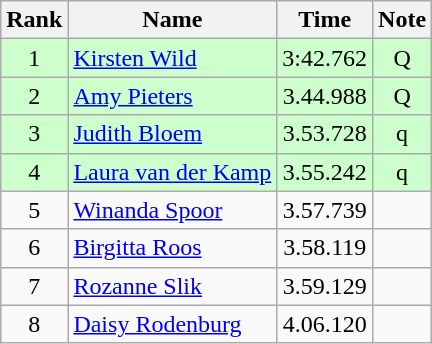<table class="wikitable sortable" style="text-align:center">
<tr>
<th>Rank</th>
<th>Name</th>
<th>Time</th>
<th>Note</th>
</tr>
<tr bgcolor=ccffcc>
<td>1</td>
<td align=left><a href='#'>Kirsten Wild</a></td>
<td>3:42.762</td>
<td>Q</td>
</tr>
<tr bgcolor=ccffcc>
<td>2</td>
<td align=left><a href='#'>Amy Pieters</a></td>
<td>3.44.988</td>
<td>Q</td>
</tr>
<tr bgcolor=ccffcc>
<td>3</td>
<td align=left><a href='#'>Judith Bloem</a></td>
<td>3.53.728</td>
<td>q</td>
</tr>
<tr bgcolor=ccffcc>
<td>4</td>
<td align=left><a href='#'>Laura van der Kamp</a></td>
<td>3.55.242</td>
<td>q</td>
</tr>
<tr>
<td>5</td>
<td align=left><a href='#'>Winanda Spoor</a></td>
<td>3.57.739</td>
<td></td>
</tr>
<tr>
<td>6</td>
<td align=left><a href='#'>Birgitta Roos</a></td>
<td>3.58.119</td>
<td></td>
</tr>
<tr>
<td>7</td>
<td align=left><a href='#'>Rozanne Slik</a></td>
<td>3.59.129</td>
<td></td>
</tr>
<tr>
<td>8</td>
<td align=left><a href='#'>Daisy Rodenburg</a></td>
<td>4.06.120</td>
<td></td>
</tr>
</table>
